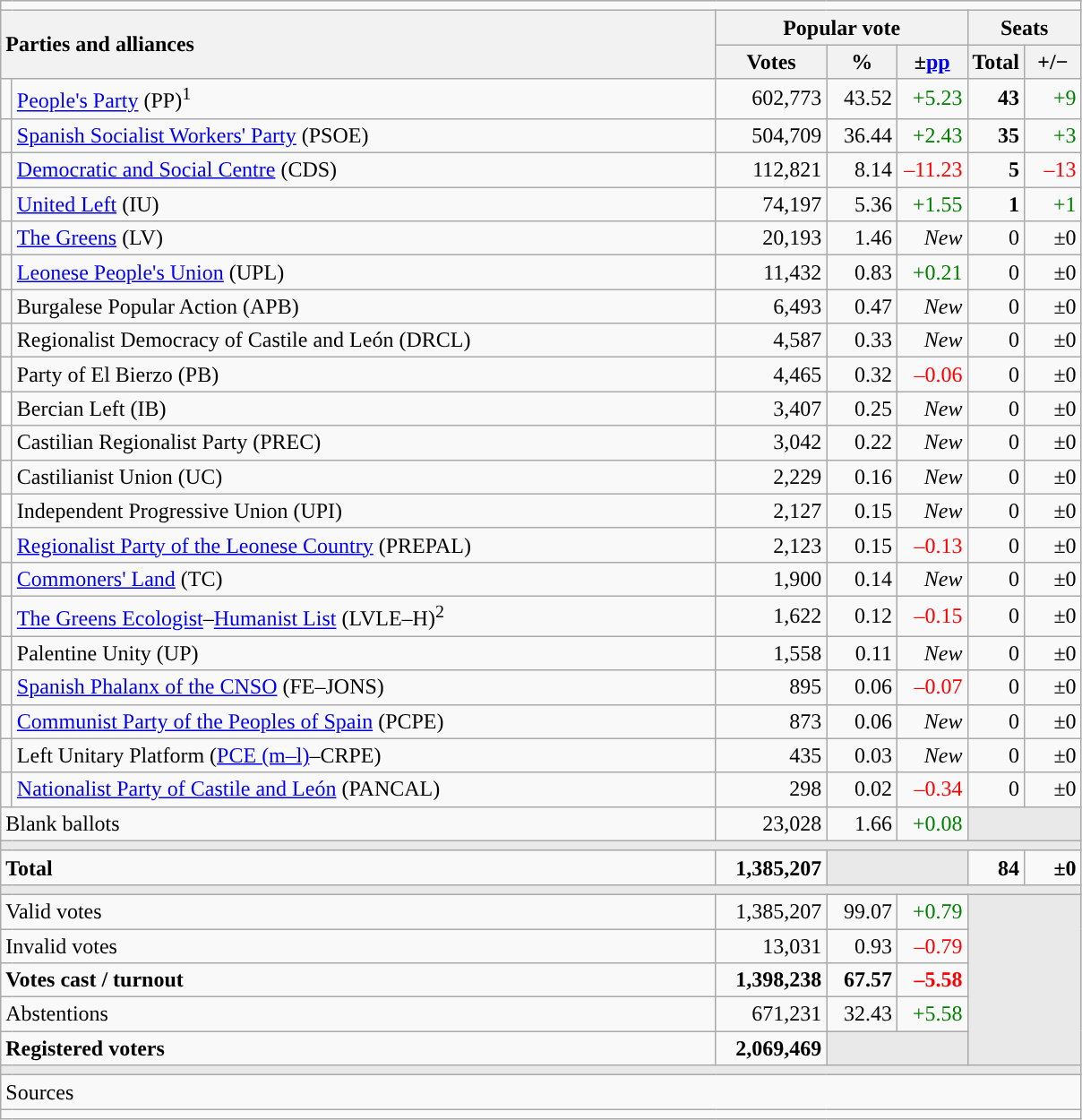<table class="wikitable" style="text-align:right;">
<tr>
<td colspan="7"></td>
</tr>
<tr>
<th style="text-align:left;" rowspan="2" colspan="2" width="525">Parties and alliances</th>
<th colspan="3">Popular vote</th>
<th colspan="2">Seats</th>
</tr>
<tr>
<th width="75">Votes</th>
<th width="45">%</th>
<th width="45">±<a href='#'>pp</a></th>
<th width="35">Total</th>
<th width="35">+/−</th>
</tr>
<tr>
<td width="1" style="color:inherit;background:"></td>
<td align="left"><a href='#'>People's Party</a> (PP)<sup>1</sup></td>
<td>602,773</td>
<td>43.52</td>
<td style="color:green;">+5.23</td>
<td><strong>43</strong></td>
<td style="color:green;">+9</td>
</tr>
<tr>
<td style="color:inherit;background:"></td>
<td align="left"><a href='#'>Spanish Socialist Workers' Party</a> (PSOE)</td>
<td>504,709</td>
<td>36.44</td>
<td style="color:green;">+2.43</td>
<td><strong>35</strong></td>
<td style="color:green;">+3</td>
</tr>
<tr>
<td style="color:inherit;background:"></td>
<td align="left"><a href='#'>Democratic and Social Centre</a> (CDS)</td>
<td>112,821</td>
<td>8.14</td>
<td style="color:red;">–11.23</td>
<td><strong>5</strong></td>
<td style="color:red;">–13</td>
</tr>
<tr>
<td style="color:inherit;background:"></td>
<td align="left"><a href='#'>United Left</a> (IU)</td>
<td>74,197</td>
<td>5.36</td>
<td style="color:green;">+1.55</td>
<td><strong>1</strong></td>
<td style="color:green;">+1</td>
</tr>
<tr>
<td style="color:inherit;background:"></td>
<td align="left"><a href='#'>The Greens</a> (LV)</td>
<td>20,193</td>
<td>1.46</td>
<td><em>New</em></td>
<td>0</td>
<td>±0</td>
</tr>
<tr>
<td style="color:inherit;background:"></td>
<td align="left"><a href='#'>Leonese People's Union</a> (UPL)</td>
<td>11,432</td>
<td>0.83</td>
<td style="color:green;">+0.21</td>
<td>0</td>
<td>±0</td>
</tr>
<tr>
<td style="color:inherit;background:"></td>
<td align="left">Burgalese Popular Action (APB)</td>
<td>6,493</td>
<td>0.47</td>
<td><em>New</em></td>
<td>0</td>
<td>±0</td>
</tr>
<tr>
<td style="color:inherit;background:"></td>
<td align="left">Regionalist Democracy of Castile and León (DRCL)</td>
<td>4,587</td>
<td>0.33</td>
<td><em>New</em></td>
<td>0</td>
<td>±0</td>
</tr>
<tr>
<td style="color:inherit;background:"></td>
<td align="left">Party of El Bierzo (PB)</td>
<td>4,465</td>
<td>0.32</td>
<td style="color:red;">–0.06</td>
<td>0</td>
<td>±0</td>
</tr>
<tr>
<td bgcolor="white"></td>
<td align="left">Bercian Left (IB)</td>
<td>3,407</td>
<td>0.25</td>
<td><em>New</em></td>
<td>0</td>
<td>±0</td>
</tr>
<tr>
<td style="color:inherit;background:"></td>
<td align="left">Castilian Regionalist Party (PREC)</td>
<td>3,042</td>
<td>0.22</td>
<td><em>New</em></td>
<td>0</td>
<td>±0</td>
</tr>
<tr>
<td style="color:inherit;background:"></td>
<td align="left">Castilianist Union (UC)</td>
<td>2,229</td>
<td>0.16</td>
<td><em>New</em></td>
<td>0</td>
<td>±0</td>
</tr>
<tr>
<td bgcolor="white"></td>
<td align="left">Independent Progressive Union (UPI)</td>
<td>2,127</td>
<td>0.15</td>
<td><em>New</em></td>
<td>0</td>
<td>±0</td>
</tr>
<tr>
<td style="color:inherit;background:"></td>
<td align="left"><a href='#'>Regionalist Party of the Leonese Country</a> (PREPAL)</td>
<td>2,123</td>
<td>0.15</td>
<td style="color:red;">–0.13</td>
<td>0</td>
<td>±0</td>
</tr>
<tr>
<td style="color:inherit;background:"></td>
<td align="left"><a href='#'>Commoners' Land</a> (TC)</td>
<td>1,900</td>
<td>0.14</td>
<td><em>New</em></td>
<td>0</td>
<td>±0</td>
</tr>
<tr>
<td style="color:inherit;background:"></td>
<td align="left"><a href='#'>The Greens Ecologist</a>–<a href='#'>Humanist List</a> (LVLE–H)<sup>2</sup></td>
<td>1,622</td>
<td>0.12</td>
<td style="color:red;">–0.15</td>
<td>0</td>
<td>±0</td>
</tr>
<tr>
<td style="color:inherit;background:"></td>
<td align="left">Palentine Unity (UP)</td>
<td>1,558</td>
<td>0.11</td>
<td><em>New</em></td>
<td>0</td>
<td>±0</td>
</tr>
<tr>
<td style="color:inherit;background:"></td>
<td align="left"><a href='#'>Spanish Phalanx of the CNSO</a> (FE–JONS)</td>
<td>895</td>
<td>0.06</td>
<td style="color:red;">–0.07</td>
<td>0</td>
<td>±0</td>
</tr>
<tr>
<td style="color:inherit;background:"></td>
<td align="left"><a href='#'>Communist Party of the Peoples of Spain</a> (PCPE)</td>
<td>873</td>
<td>0.06</td>
<td><em>New</em></td>
<td>0</td>
<td>±0</td>
</tr>
<tr>
<td style="color:inherit;background:"></td>
<td align="left">Left Unitary Platform (<a href='#'>PCE (m–l)</a>–CRPE)</td>
<td>435</td>
<td>0.03</td>
<td><em>New</em></td>
<td>0</td>
<td>±0</td>
</tr>
<tr>
<td style="color:inherit;background:"></td>
<td align="left"><a href='#'>Nationalist Party of Castile and León</a> (PANCAL)</td>
<td>298</td>
<td>0.02</td>
<td style="color:red;">–0.34</td>
<td>0</td>
<td>±0</td>
</tr>
<tr>
<td align="left" colspan="2">Blank ballots</td>
<td>23,028</td>
<td>1.66</td>
<td style="color:green;">+0.08</td>
<td bgcolor="#E9E9E9" colspan="2"></td>
</tr>
<tr>
<td colspan="7" bgcolor="#E9E9E9"></td>
</tr>
<tr style="font-weight:bold;">
<td align="left" colspan="2">Total</td>
<td>1,385,207</td>
<td bgcolor="#E9E9E9" colspan="2"></td>
<td>84</td>
<td>±0</td>
</tr>
<tr>
<td colspan="7" bgcolor="#E9E9E9"></td>
</tr>
<tr>
<td align="left" colspan="2">Valid votes</td>
<td>1,385,207</td>
<td>99.07</td>
<td style="color:green;">+0.79</td>
<td bgcolor="#E9E9E9" colspan="2" rowspan="5"></td>
</tr>
<tr>
<td align="left" colspan="2">Invalid votes</td>
<td>13,031</td>
<td>0.93</td>
<td style="color:red;">–0.79</td>
</tr>
<tr style="font-weight:bold;">
<td align="left" colspan="2">Votes cast / turnout</td>
<td>1,398,238</td>
<td>67.57</td>
<td style="color:red;">–5.58</td>
</tr>
<tr>
<td align="left" colspan="2">Abstentions</td>
<td>671,231</td>
<td>32.43</td>
<td style="color:green;">+5.58</td>
</tr>
<tr style="font-weight:bold;">
<td align="left" colspan="2">Registered voters</td>
<td>2,069,469</td>
<td bgcolor="#E9E9E9" colspan="2"></td>
</tr>
<tr>
<td colspan="7" bgcolor="#E9E9E9"></td>
</tr>
<tr>
<td align="left" colspan="7">Sources</td>
</tr>
<tr>
<td colspan="7" style="text-align:left; max-width:790px;"></td>
</tr>
</table>
